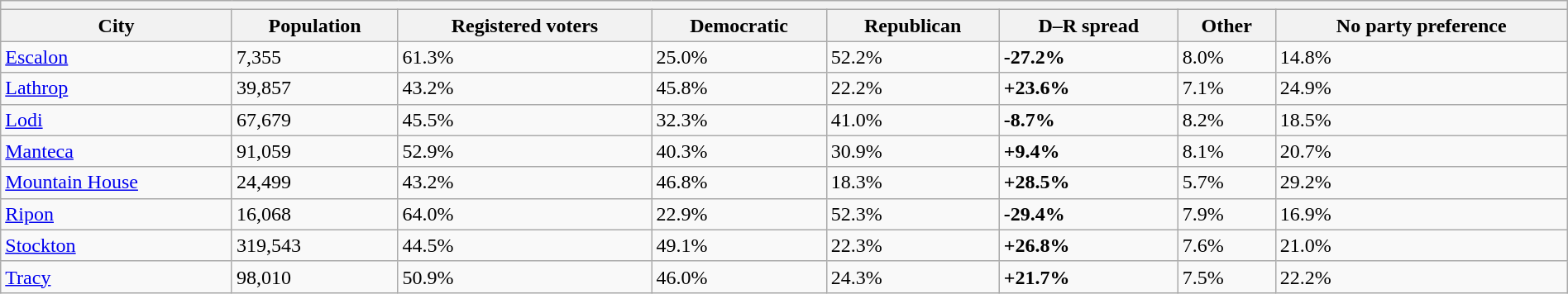<table class="wikitable sortable mw-collapsible collapsible collapsed" style="width: 100%;" style="text-align:center;">
<tr>
<th colspan="8"></th>
</tr>
<tr>
<th>City</th>
<th data-sort-type="number">Population</th>
<th data-sort-type="number">Registered voters<br></th>
<th data-sort-type="number">Democratic</th>
<th data-sort-type="number">Republican</th>
<th data-sort-type="number">D–R spread</th>
<th data-sort-type="number">Other</th>
<th data-sort-type="number">No party preference</th>
</tr>
<tr>
<td><a href='#'>Escalon</a></td>
<td>7,355</td>
<td>61.3%</td>
<td>25.0%</td>
<td>52.2%</td>
<td><span><strong>-27.2%</strong></span></td>
<td>8.0%</td>
<td>14.8%</td>
</tr>
<tr>
<td><a href='#'>Lathrop</a></td>
<td>39,857</td>
<td>43.2%</td>
<td>45.8%</td>
<td>22.2%</td>
<td><span><strong>+23.6%</strong></span></td>
<td>7.1%</td>
<td>24.9%</td>
</tr>
<tr>
<td><a href='#'>Lodi</a></td>
<td>67,679</td>
<td>45.5%</td>
<td>32.3%</td>
<td>41.0%</td>
<td><span><strong>-8.7%</strong></span></td>
<td>8.2%</td>
<td>18.5%</td>
</tr>
<tr>
<td><a href='#'>Manteca</a></td>
<td>91,059</td>
<td>52.9%</td>
<td>40.3%</td>
<td>30.9%</td>
<td><span><strong>+9.4%</strong></span></td>
<td>8.1%</td>
<td>20.7%</td>
</tr>
<tr>
<td><a href='#'>Mountain House</a></td>
<td>24,499</td>
<td>43.2%</td>
<td>46.8%</td>
<td>18.3%</td>
<td><span><strong>+28.5%</strong></span></td>
<td>5.7%</td>
<td>29.2%</td>
</tr>
<tr>
<td><a href='#'>Ripon</a></td>
<td>16,068</td>
<td>64.0%</td>
<td>22.9%</td>
<td>52.3%</td>
<td><span><strong>-29.4%</strong></span></td>
<td>7.9%</td>
<td>16.9%</td>
</tr>
<tr>
<td><a href='#'>Stockton</a></td>
<td>319,543</td>
<td>44.5%</td>
<td>49.1%</td>
<td>22.3%</td>
<td><span><strong>+26.8%</strong></span></td>
<td>7.6%</td>
<td>21.0%</td>
</tr>
<tr>
<td><a href='#'>Tracy</a></td>
<td>98,010</td>
<td>50.9%</td>
<td>46.0%</td>
<td>24.3%</td>
<td><span><strong>+21.7%</strong></span></td>
<td>7.5%</td>
<td>22.2%</td>
</tr>
</table>
